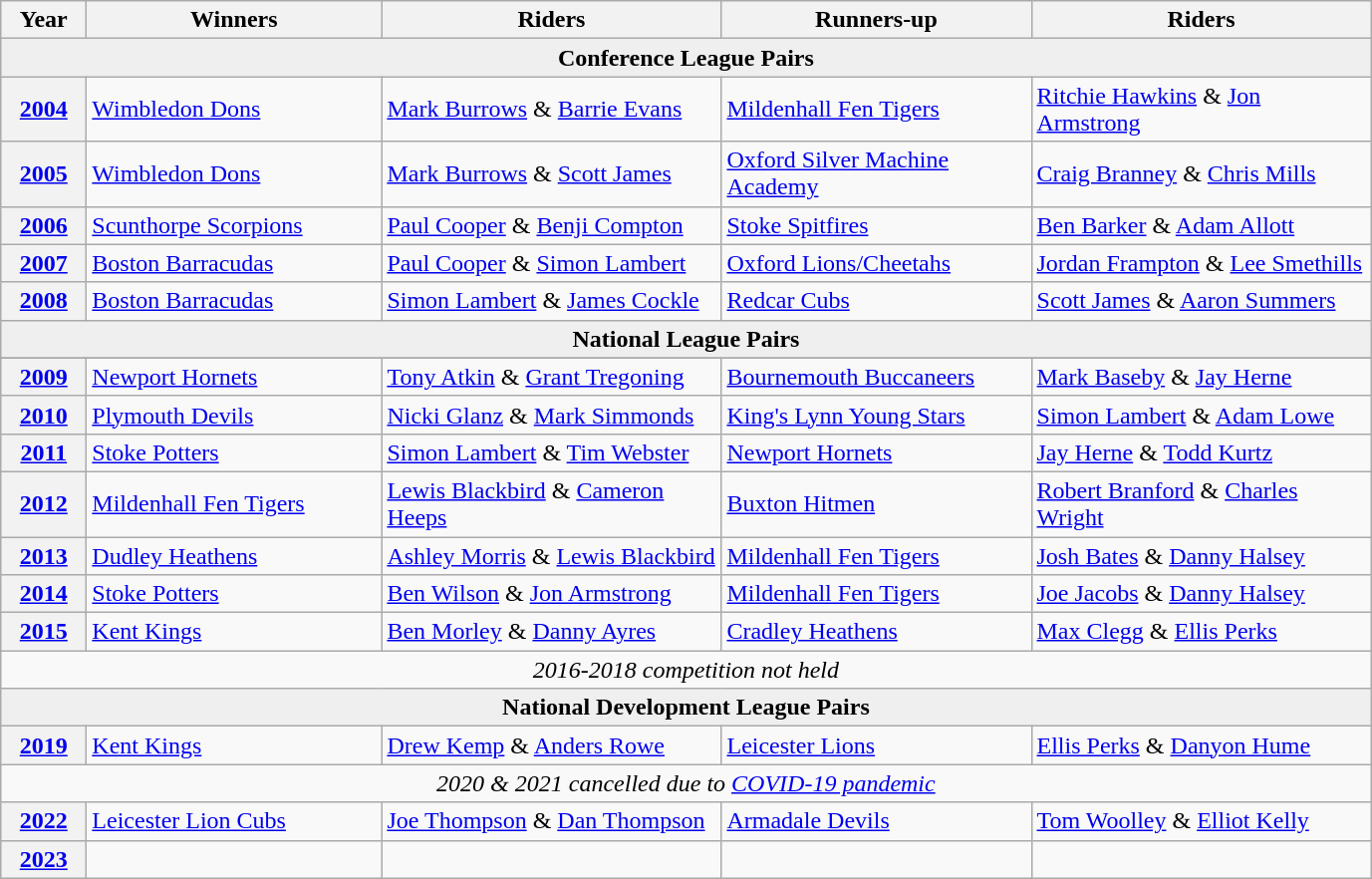<table class="wikitable">
<tr>
<th width=50px>Year</th>
<th width=190px>Winners</th>
<th width=220px>Riders</th>
<th width=200px>Runners-up</th>
<th width=220px>Riders</th>
</tr>
<tr>
<td bgcolor="#efefef"  colspan=5 align=center><strong>Conference League Pairs</strong></td>
</tr>
<tr>
<th><a href='#'>2004</a></th>
<td><a href='#'>Wimbledon Dons</a></td>
<td><a href='#'>Mark Burrows</a> & <a href='#'>Barrie Evans</a></td>
<td><a href='#'>Mildenhall Fen Tigers</a></td>
<td><a href='#'>Ritchie Hawkins</a> & <a href='#'>Jon Armstrong</a></td>
</tr>
<tr>
<th><a href='#'>2005</a></th>
<td><a href='#'>Wimbledon Dons</a></td>
<td><a href='#'>Mark Burrows</a> & <a href='#'>Scott James</a></td>
<td><a href='#'>Oxford Silver Machine Academy</a></td>
<td><a href='#'>Craig Branney</a> & <a href='#'>Chris Mills</a></td>
</tr>
<tr>
<th><a href='#'>2006</a></th>
<td><a href='#'>Scunthorpe Scorpions</a></td>
<td><a href='#'>Paul Cooper</a> & <a href='#'>Benji Compton</a></td>
<td><a href='#'>Stoke Spitfires</a></td>
<td><a href='#'>Ben Barker</a> & <a href='#'>Adam Allott</a></td>
</tr>
<tr>
<th><a href='#'>2007</a></th>
<td><a href='#'>Boston Barracudas</a></td>
<td><a href='#'>Paul Cooper</a> & <a href='#'>Simon Lambert</a></td>
<td><a href='#'>Oxford Lions/Cheetahs</a></td>
<td><a href='#'>Jordan Frampton</a> & <a href='#'>Lee Smethills</a></td>
</tr>
<tr>
<th><a href='#'>2008</a></th>
<td><a href='#'>Boston Barracudas</a></td>
<td><a href='#'>Simon Lambert</a> & <a href='#'>James Cockle</a></td>
<td><a href='#'>Redcar Cubs</a></td>
<td><a href='#'>Scott James</a> & <a href='#'>Aaron Summers</a></td>
</tr>
<tr>
<td bgcolor="#efefef"  colspan=5 align=center><strong>National League Pairs</strong></td>
</tr>
<tr>
</tr>
<tr>
<th><a href='#'>2009</a></th>
<td><a href='#'>Newport Hornets</a></td>
<td><a href='#'>Tony Atkin</a> & <a href='#'>Grant Tregoning</a></td>
<td><a href='#'>Bournemouth Buccaneers</a></td>
<td><a href='#'>Mark Baseby</a> & <a href='#'>Jay Herne</a></td>
</tr>
<tr>
<th><a href='#'>2010</a></th>
<td><a href='#'>Plymouth Devils</a></td>
<td><a href='#'>Nicki Glanz</a> & <a href='#'>Mark Simmonds</a></td>
<td><a href='#'>King's Lynn Young Stars</a></td>
<td><a href='#'>Simon Lambert</a> & <a href='#'>Adam Lowe</a></td>
</tr>
<tr>
<th><a href='#'>2011</a></th>
<td><a href='#'>Stoke Potters</a></td>
<td><a href='#'>Simon Lambert</a> & <a href='#'>Tim Webster</a></td>
<td><a href='#'>Newport Hornets</a></td>
<td><a href='#'>Jay Herne</a> & <a href='#'>Todd Kurtz</a></td>
</tr>
<tr>
<th><a href='#'>2012</a></th>
<td><a href='#'>Mildenhall Fen Tigers</a></td>
<td><a href='#'>Lewis Blackbird</a> & <a href='#'>Cameron Heeps</a></td>
<td><a href='#'>Buxton Hitmen</a></td>
<td><a href='#'>Robert Branford</a> & <a href='#'>Charles Wright</a></td>
</tr>
<tr>
<th><a href='#'>2013</a></th>
<td><a href='#'>Dudley Heathens</a></td>
<td><a href='#'>Ashley Morris</a> & <a href='#'>Lewis Blackbird</a></td>
<td><a href='#'>Mildenhall Fen Tigers</a></td>
<td><a href='#'>Josh Bates</a> & <a href='#'>Danny Halsey</a></td>
</tr>
<tr>
<th><a href='#'>2014</a></th>
<td><a href='#'>Stoke Potters</a></td>
<td><a href='#'>Ben Wilson</a> & <a href='#'>Jon Armstrong</a></td>
<td><a href='#'>Mildenhall Fen Tigers</a></td>
<td><a href='#'>Joe Jacobs</a> & <a href='#'>Danny Halsey</a></td>
</tr>
<tr>
<th><a href='#'>2015</a></th>
<td><a href='#'>Kent Kings</a></td>
<td><a href='#'>Ben Morley</a> & <a href='#'>Danny Ayres</a></td>
<td><a href='#'>Cradley Heathens</a></td>
<td><a href='#'>Max Clegg</a> & <a href='#'>Ellis Perks</a></td>
</tr>
<tr>
<td colspan=5 align=center><em>2016-2018 competition not held</em></td>
</tr>
<tr>
<td bgcolor="#efefef"  colspan=5 align=center><strong>National Development League Pairs</strong></td>
</tr>
<tr>
<th><a href='#'>2019</a></th>
<td><a href='#'>Kent Kings</a></td>
<td><a href='#'>Drew Kemp</a> & <a href='#'>Anders Rowe</a></td>
<td><a href='#'>Leicester Lions</a></td>
<td><a href='#'>Ellis Perks</a> & <a href='#'>Danyon Hume</a></td>
</tr>
<tr>
<td colspan=5 align=center><em>2020 & 2021 cancelled due to <a href='#'>COVID-19 pandemic</a></em></td>
</tr>
<tr>
<th><a href='#'>2022</a></th>
<td><a href='#'>Leicester Lion Cubs</a></td>
<td><a href='#'>Joe Thompson</a> & <a href='#'>Dan Thompson</a></td>
<td><a href='#'>Armadale Devils</a></td>
<td><a href='#'>Tom Woolley</a> & <a href='#'>Elliot Kelly</a></td>
</tr>
<tr>
<th><a href='#'>2023</a></th>
<td></td>
<td></td>
<td></td>
<td></td>
</tr>
</table>
